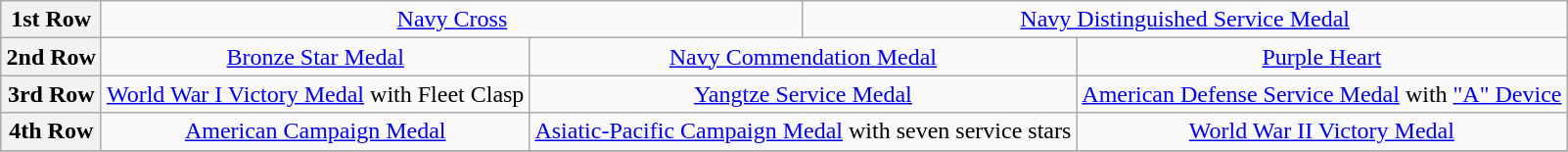<table class="wikitable" style="margin:1em auto; text-align:center;">
<tr>
<th>1st Row</th>
<td colspan="3"><a href='#'>Navy Cross</a></td>
<td colspan="8"><a href='#'>Navy Distinguished Service Medal</a></td>
</tr>
<tr>
<th>2nd Row</th>
<td colspan="2"><a href='#'>Bronze Star Medal</a></td>
<td colspan="3"><a href='#'>Navy Commendation Medal</a></td>
<td colspan="2"><a href='#'>Purple Heart</a></td>
</tr>
<tr>
<th>3rd Row</th>
<td colspan="2"><a href='#'>World War I Victory Medal</a> with Fleet Clasp</td>
<td colspan="3"><a href='#'>Yangtze Service Medal</a></td>
<td colspan="3"><a href='#'>American Defense Service Medal</a> with <a href='#'>"A" Device</a></td>
</tr>
<tr>
<th>4th Row</th>
<td colspan="2"><a href='#'>American Campaign Medal</a></td>
<td colspan="3"><a href='#'>Asiatic-Pacific Campaign Medal</a> with seven service stars</td>
<td colspan="3"><a href='#'>World War II Victory Medal</a></td>
</tr>
<tr>
</tr>
</table>
